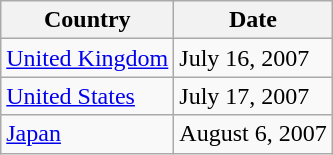<table class="wikitable">
<tr>
<th>Country</th>
<th>Date</th>
</tr>
<tr>
<td><a href='#'>United Kingdom</a></td>
<td>July 16, 2007</td>
</tr>
<tr>
<td><a href='#'>United States</a></td>
<td>July 17, 2007</td>
</tr>
<tr>
<td><a href='#'>Japan</a></td>
<td>August 6, 2007</td>
</tr>
</table>
